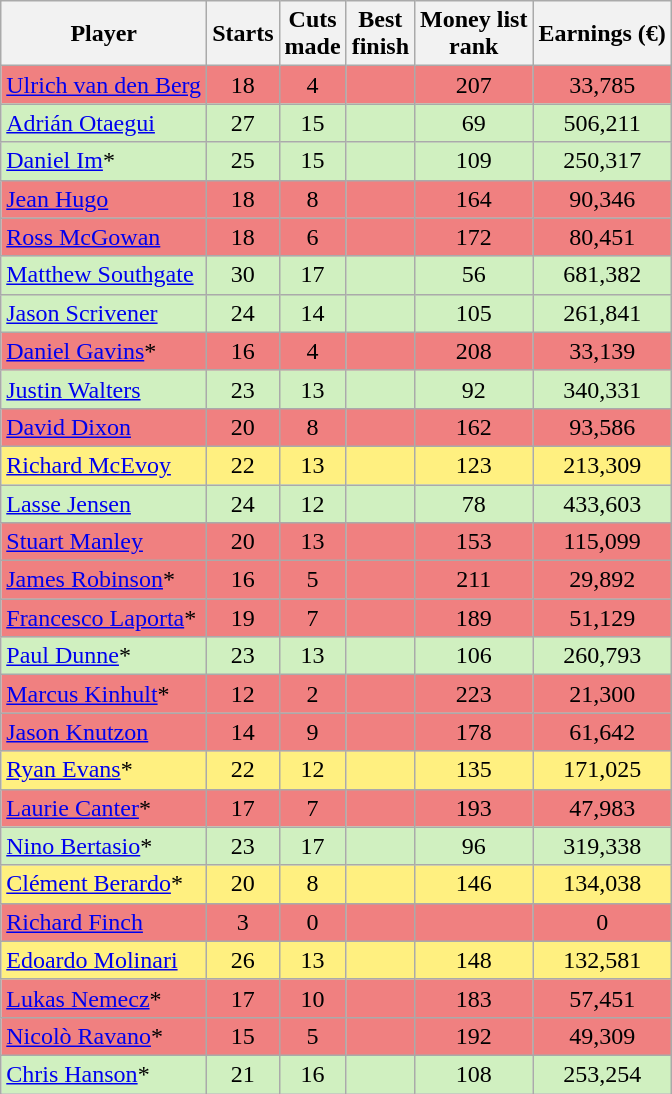<table class=" sortable wikitable" style="text-align:center">
<tr>
<th>Player</th>
<th>Starts</th>
<th>Cuts<br>made</th>
<th>Best<br>finish</th>
<th data-sort-type=number>Money list<br>rank</th>
<th>Earnings (€)</th>
</tr>
<tr style="background:#F08080;">
<td align=left> <a href='#'>Ulrich van den Berg</a></td>
<td>18</td>
<td>4</td>
<td></td>
<td>207</td>
<td>33,785</td>
</tr>
<tr style="background:#D0F0C0;">
<td align=left> <a href='#'>Adrián Otaegui</a></td>
<td>27</td>
<td>15</td>
<td></td>
<td>69</td>
<td>506,211</td>
</tr>
<tr style="background:#D0F0C0;">
<td align=left> <a href='#'>Daniel Im</a>*</td>
<td>25</td>
<td>15</td>
<td></td>
<td>109</td>
<td>250,317</td>
</tr>
<tr style="background:#F08080;">
<td align=left> <a href='#'>Jean Hugo</a></td>
<td>18</td>
<td>8</td>
<td></td>
<td>164</td>
<td>90,346</td>
</tr>
<tr style="background:#F08080;">
<td align=left> <a href='#'>Ross McGowan</a></td>
<td>18</td>
<td>6</td>
<td></td>
<td>172</td>
<td>80,451</td>
</tr>
<tr style="background:#D0F0C0;">
<td align=left> <a href='#'>Matthew Southgate</a></td>
<td>30</td>
<td>17</td>
<td></td>
<td>56</td>
<td>681,382</td>
</tr>
<tr style="background:#D0F0C0;">
<td align=left> <a href='#'>Jason Scrivener</a></td>
<td>24</td>
<td>14</td>
<td></td>
<td>105</td>
<td>261,841</td>
</tr>
<tr style="background:#F08080;">
<td align=left> <a href='#'>Daniel Gavins</a>*</td>
<td>16</td>
<td>4</td>
<td></td>
<td>208</td>
<td>33,139</td>
</tr>
<tr style="background:#D0F0C0;">
<td align=left> <a href='#'>Justin Walters</a></td>
<td>23</td>
<td>13</td>
<td></td>
<td>92</td>
<td>340,331</td>
</tr>
<tr style="background:#F08080;">
<td align=left> <a href='#'>David Dixon</a></td>
<td>20</td>
<td>8</td>
<td></td>
<td>162</td>
<td>93,586</td>
</tr>
<tr style="background:#FFF080;">
<td align=left> <a href='#'>Richard McEvoy</a></td>
<td>22</td>
<td>13</td>
<td></td>
<td>123</td>
<td>213,309</td>
</tr>
<tr style="background:#D0F0C0;">
<td align=left> <a href='#'>Lasse Jensen</a></td>
<td>24</td>
<td>12</td>
<td></td>
<td>78</td>
<td>433,603</td>
</tr>
<tr style="background:#F08080;">
<td align=left> <a href='#'>Stuart Manley</a></td>
<td>20</td>
<td>13</td>
<td></td>
<td>153</td>
<td>115,099</td>
</tr>
<tr style="background:#F08080;">
<td align=left> <a href='#'>James Robinson</a>*</td>
<td>16</td>
<td>5</td>
<td></td>
<td>211</td>
<td>29,892</td>
</tr>
<tr style="background:#F08080;">
<td align=left> <a href='#'>Francesco Laporta</a>*</td>
<td>19</td>
<td>7</td>
<td></td>
<td>189</td>
<td>51,129</td>
</tr>
<tr style="background:#D0F0C0;">
<td align=left> <a href='#'>Paul Dunne</a>*</td>
<td>23</td>
<td>13</td>
<td></td>
<td>106</td>
<td>260,793</td>
</tr>
<tr style="background:#F08080;">
<td align=left> <a href='#'>Marcus Kinhult</a>*</td>
<td>12</td>
<td>2</td>
<td></td>
<td>223</td>
<td>21,300</td>
</tr>
<tr style="background:#F08080;">
<td align=left> <a href='#'>Jason Knutzon</a></td>
<td>14</td>
<td>9</td>
<td></td>
<td>178</td>
<td>61,642</td>
</tr>
<tr style="background:#FFF080;">
<td align=left> <a href='#'>Ryan Evans</a>*</td>
<td>22</td>
<td>12</td>
<td></td>
<td>135</td>
<td>171,025</td>
</tr>
<tr style="background:#F08080;">
<td align=left> <a href='#'>Laurie Canter</a>*</td>
<td>17</td>
<td>7</td>
<td></td>
<td>193</td>
<td>47,983</td>
</tr>
<tr style="background:#D0F0C0;">
<td align=left> <a href='#'>Nino Bertasio</a>*</td>
<td>23</td>
<td>17</td>
<td></td>
<td>96</td>
<td>319,338</td>
</tr>
<tr style="background:#FFF080;">
<td align=left> <a href='#'>Clément Berardo</a>*</td>
<td>20</td>
<td>8</td>
<td></td>
<td>146</td>
<td>134,038</td>
</tr>
<tr style="background:#F08080;">
<td align=left> <a href='#'>Richard Finch</a></td>
<td>3</td>
<td>0</td>
<td></td>
<td></td>
<td>0</td>
</tr>
<tr style="background:#FFF080;">
<td align=left> <a href='#'>Edoardo Molinari</a></td>
<td>26</td>
<td>13</td>
<td></td>
<td>148</td>
<td>132,581</td>
</tr>
<tr style="background:#F08080;">
<td align=left> <a href='#'>Lukas Nemecz</a>*</td>
<td>17</td>
<td>10</td>
<td></td>
<td>183</td>
<td>57,451</td>
</tr>
<tr style="background:#F08080;">
<td align=left> <a href='#'>Nicolò Ravano</a>*</td>
<td>15</td>
<td>5</td>
<td></td>
<td>192</td>
<td>49,309</td>
</tr>
<tr style="background:#D0F0C0;">
<td align=left> <a href='#'>Chris Hanson</a>*</td>
<td>21</td>
<td>16</td>
<td></td>
<td>108</td>
<td>253,254</td>
</tr>
</table>
